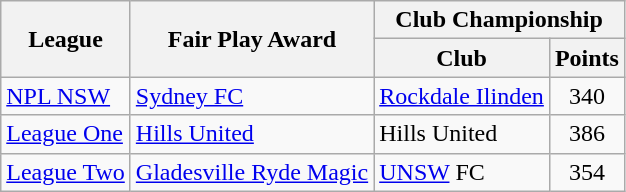<table class="wikitable" style="text-align:left;">
<tr>
<th rowspan="2">League</th>
<th rowspan="2">Fair Play Award</th>
<th colspan="2">Club Championship</th>
</tr>
<tr>
<th>Club</th>
<th>Points</th>
</tr>
<tr>
<td><a href='#'>NPL NSW</a></td>
<td><a href='#'>Sydney FC</a></td>
<td><a href='#'>Rockdale Ilinden</a></td>
<td align=middle>340</td>
</tr>
<tr>
<td><a href='#'>League One</a></td>
<td><a href='#'>Hills United</a></td>
<td>Hills United</td>
<td align=middle>386</td>
</tr>
<tr>
<td><a href='#'>League Two</a></td>
<td><a href='#'>Gladesville Ryde Magic</a></td>
<td><a href='#'>UNSW</a> FC</td>
<td align=middle>354</td>
</tr>
</table>
